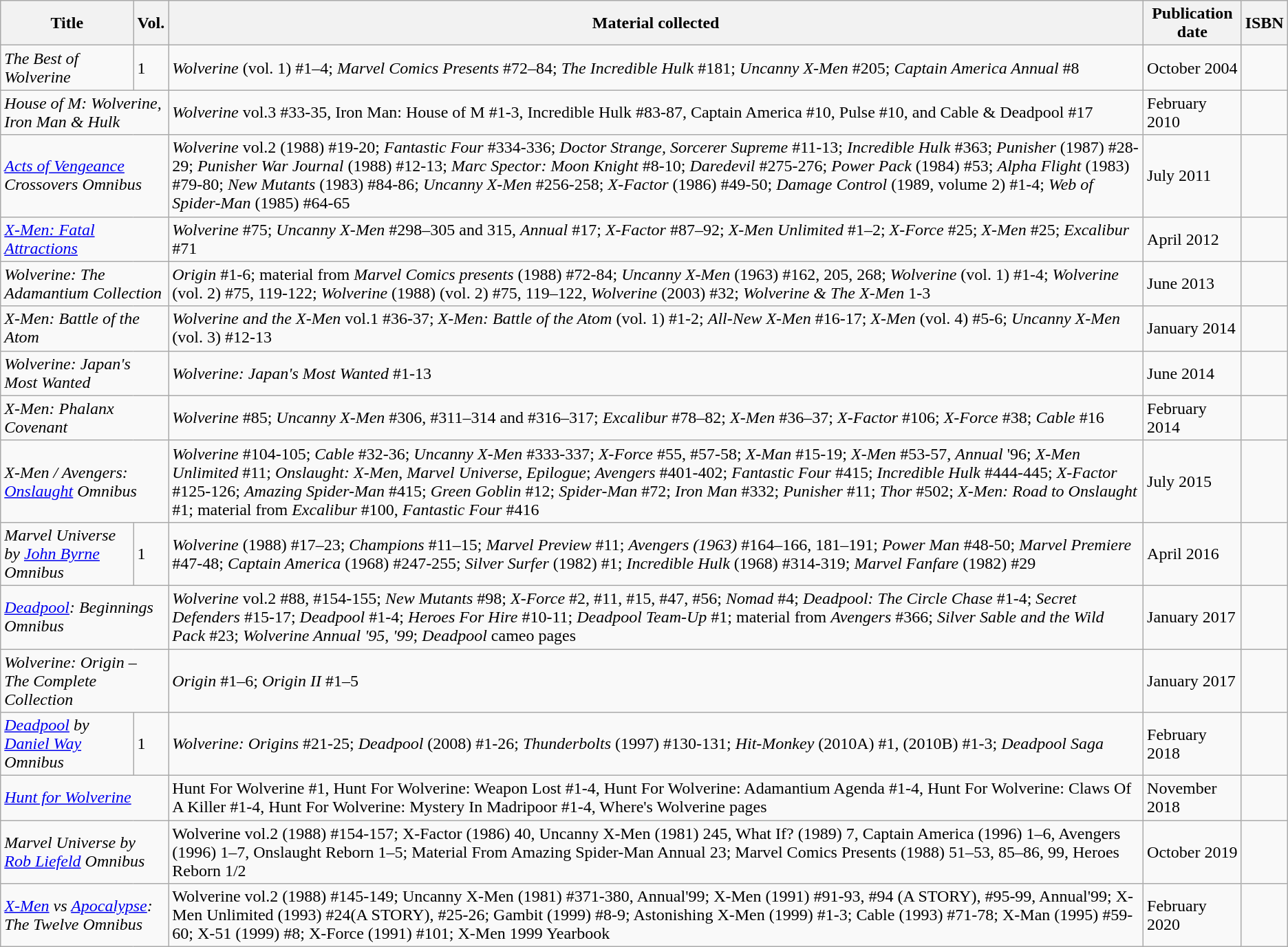<table class="wikitable">
<tr>
<th>Title</th>
<th>Vol.</th>
<th>Material collected</th>
<th>Publication date</th>
<th>ISBN</th>
</tr>
<tr>
<td><em>The Best of Wolverine</em></td>
<td>1</td>
<td><em>Wolverine</em> (vol. 1) #1–4; <em>Marvel Comics Presents</em> #72–84; <em>The Incredible Hulk</em> #181; <em>Uncanny X-Men</em> #205; <em>Captain America Annual</em> #8</td>
<td>October 2004</td>
<td></td>
</tr>
<tr>
<td colspan="2"><em>House of M: Wolverine, Iron Man & Hulk</em></td>
<td><em>Wolverine</em> vol.3 #33-35, Iron Man: House of M #1-3, Incredible Hulk #83-87, Captain America #10, Pulse #10, and Cable & Deadpool #17</td>
<td>February 2010</td>
<td></td>
</tr>
<tr>
<td colspan="2"><em><a href='#'>Acts of Vengeance</a> Crossovers Omnibus</em></td>
<td><em>Wolverine</em> vol.2 (1988) #19-20; <em>Fantastic Four</em> #334-336; <em>Doctor Strange, Sorcerer Supreme</em> #11-13; <em>Incredible Hulk</em> #363; <em>Punisher</em> (1987) #28-29; <em>Punisher War Journal</em> (1988) #12-13; <em>Marc Spector: Moon Knight</em> #8-10; <em>Daredevil</em> #275-276; <em>Power Pack</em> (1984) #53; <em>Alpha Flight</em> (1983) #79-80; <em>New Mutants</em> (1983) #84-86; <em>Uncanny X-Men</em> #256-258; <em>X-Factor</em> (1986) #49-50; <em>Damage Control</em> (1989, volume 2) #1-4; <em>Web of Spider-Man</em> (1985) #64-65</td>
<td>July 2011</td>
<td></td>
</tr>
<tr>
<td colspan="2"><em><a href='#'>X-Men: Fatal Attractions</a></em></td>
<td><em>Wolverine</em> #75; <em>Uncanny X-Men</em> #298–305 and 315, <em>Annual</em> #17; <em>X-Factor</em> #87–92; <em>X-Men Unlimited</em> #1–2; <em>X-Force</em> #25; <em>X-Men</em> #25; <em>Excalibur</em> #71</td>
<td>April 2012</td>
<td></td>
</tr>
<tr>
<td colspan="2"><em>Wolverine: The Adamantium Collection</em></td>
<td><em>Origin</em> #1-6; material from <em>Marvel Comics presents</em> (1988) #72-84; <em>Uncanny X-Men</em> (1963) #162, 205, 268; <em>Wolverine</em> (vol. 1) #1-4; <em>Wolverine</em> (vol. 2) #75, 119-122; <em>Wolverine</em> (1988) (vol. 2) #75, 119–122, <em>Wolverine</em> (2003) #32; <em>Wolverine & The X-Men</em> 1-3</td>
<td>June 2013</td>
<td></td>
</tr>
<tr>
<td colspan="2"><em>X-Men: Battle of the Atom</em></td>
<td><em>Wolverine and the X-Men</em> vol.1 #36-37; <em>X-Men: Battle of the Atom</em> (vol. 1) #1-2; <em>All-New X-Men</em> #16-17; <em>X-Men</em> (vol. 4) #5-6; <em>Uncanny X-Men</em> (vol. 3) #12-13</td>
<td>January 2014</td>
<td></td>
</tr>
<tr>
<td colspan="2"><em>Wolverine: Japan's Most Wanted</em></td>
<td><em>Wolverine: Japan's Most Wanted</em> #1-13</td>
<td>June 2014</td>
<td></td>
</tr>
<tr>
<td colspan="2"><em>X-Men: Phalanx Covenant</em></td>
<td><em>Wolverine</em> #85; <em>Uncanny X-Men</em> #306, #311–314 and #316–317; <em>Excalibur</em> #78–82; <em>X-Men</em> #36–37; <em>X-Factor</em> #106; <em>X-Force</em> #38; <em>Cable</em> #16</td>
<td>February 2014</td>
<td></td>
</tr>
<tr>
<td colspan="2"><em>X-Men / Avengers: <a href='#'>Onslaught</a> Omnibus</em></td>
<td><em>Wolverine</em> #104-105; <em>Cable</em> #32-36; <em>Uncanny X-Men</em> #333-337; <em>X-Force</em> #55, #57-58; <em>X-Man</em> #15-19; <em>X-Men</em> #53-57, <em>Annual</em> '96; <em>X-Men Unlimited</em> #11; <em>Onslaught: X-Men</em>, <em>Marvel Universe</em>, <em>Epilogue</em>; <em>Avengers</em> #401-402; <em>Fantastic Four</em> #415; <em>Incredible Hulk</em> #444-445; <em>X-Factor</em> #125-126; <em>Amazing Spider-Man</em> #415; <em>Green Goblin</em> #12; <em>Spider-Man</em> #72; <em>Iron Man</em> #332; <em>Punisher</em> #11; <em>Thor</em> #502; <em>X-Men: Road to Onslaught</em> #1; material from <em>Excalibur</em> #100, <em>Fantastic Four</em> #416</td>
<td>July 2015</td>
<td></td>
</tr>
<tr>
<td><em>Marvel Universe by <a href='#'>John Byrne</a> Omnibus</em></td>
<td>1</td>
<td><em>Wolverine</em> (1988) #17–23; <em>Champions</em> #11–15; <em>Marvel Preview</em> #11; <em>Avengers (1963)</em> #164–166, 181–191; <em>Power Man</em> #48-50; <em>Marvel Premiere</em> #47-48; <em>Captain America</em> (1968) #247-255; <em>Silver Surfer</em> (1982) #1; <em>Incredible Hulk</em> (1968) #314-319; <em>Marvel Fanfare</em> (1982) #29</td>
<td>April 2016</td>
<td></td>
</tr>
<tr>
<td colspan="2"><em><a href='#'>Deadpool</a>: Beginnings Omnibus</em></td>
<td><em>Wolverine</em> vol.2 #88, #154-155; <em>New Mutants</em> #98; <em>X-Force</em> #2, #11, #15, #47, #56; <em>Nomad</em> #4; <em>Deadpool: The Circle Chase</em> #1-4; <em>Secret Defenders</em> #15-17; <em>Deadpool</em> #1-4; <em>Heroes For Hire</em> #10-11; <em>Deadpool Team-Up</em> #1; material from <em>Avengers</em> #366; <em>Silver Sable and the Wild Pack</em> #23; <em>Wolverine Annual '95</em>, <em>'99</em>; <em>Deadpool</em> cameo pages</td>
<td>January 2017</td>
<td></td>
</tr>
<tr>
<td colspan="2"><em>Wolverine: Origin – The Complete Collection</em></td>
<td><em>Origin</em> #1–6; <em>Origin II</em> #1–5</td>
<td>January 2017</td>
<td></td>
</tr>
<tr>
<td><em><a href='#'>Deadpool</a> by <a href='#'>Daniel Way</a> Omnibus</em></td>
<td>1</td>
<td><em>Wolverine: Origins</em> #21-25; <em>Deadpool</em> (2008) #1-26; <em>Thunderbolts</em> (1997) #130-131; <em>Hit-Monkey</em> (2010A) #1, (2010B) #1-3; <em>Deadpool Saga</em></td>
<td>February 2018</td>
<td></td>
</tr>
<tr>
<td colspan="2"><em><a href='#'>Hunt for Wolverine</a></em></td>
<td>Hunt For Wolverine #1, Hunt For Wolverine: Weapon Lost #1-4, Hunt For Wolverine: Adamantium Agenda #1-4, Hunt For Wolverine: Claws Of A Killer #1-4, Hunt For Wolverine: Mystery In Madripoor #1-4, Where's Wolverine pages</td>
<td>November 2018</td>
<td></td>
</tr>
<tr>
<td colspan="2"><em>Marvel Universe by <a href='#'>Rob Liefeld</a> Omnibus</em></td>
<td>Wolverine vol.2 (1988) #154-157; X-Factor (1986) 40, Uncanny X-Men (1981) 245, What If? (1989) 7, Captain America (1996) 1–6, Avengers (1996) 1–7, Onslaught Reborn 1–5; Material From Amazing Spider-Man Annual 23; Marvel Comics Presents (1988) 51–53, 85–86, 99, Heroes Reborn 1/2</td>
<td>October 2019</td>
<td></td>
</tr>
<tr>
<td colspan="2"><em><a href='#'>X-Men</a> vs <a href='#'>Apocalypse</a>: The Twelve Omnibus</em></td>
<td>Wolverine vol.2 (1988) #145-149; Uncanny X-Men (1981) #371-380, Annual'99; X-Men (1991) #91-93, #94 (A STORY), #95-99, Annual'99; X-Men Unlimited (1993) #24(A STORY), #25-26; Gambit (1999) #8-9; Astonishing X-Men (1999) #1-3; Cable (1993) #71-78; X-Man (1995) #59-60; X-51 (1999) #8; X-Force (1991) #101; X-Men 1999 Yearbook</td>
<td>February 2020</td>
<td></td>
</tr>
</table>
